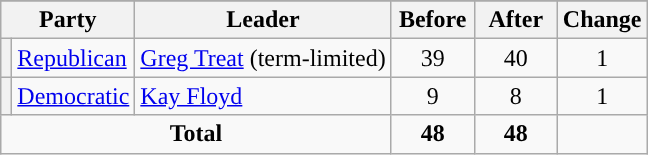<table class="wikitable" style="text-align:center;">
<tr>
</tr>
<tr>
<th colspan=2>Party</th>
<th>Leader</th>
<th style="width:3em">Before</th>
<th style="width:3em">After</th>
<th style="width:3em">Change</th>
</tr>
<tr>
<th style="background-color:"></th>
<td style="text-align:left;"><a href='#'>Republican</a></td>
<td style="text-align:left;"><a href='#'>Greg Treat</a> (term-limited)</td>
<td>39</td>
<td>40</td>
<td> 1</td>
</tr>
<tr>
<th style="background-color:"></th>
<td style="text-align:left;"><a href='#'>Democratic</a></td>
<td style="text-align:left;"><a href='#'>Kay Floyd</a></td>
<td>9</td>
<td>8</td>
<td> 1</td>
</tr>
<tr>
<td colspan=3><strong>Total</strong></td>
<td><strong>48</strong></td>
<td><strong>48</strong></td>
<td></td>
</tr>
</table>
